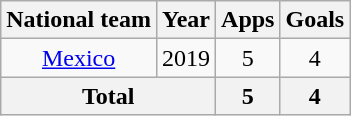<table class="wikitable" style="text-align:center">
<tr>
<th>National team</th>
<th>Year</th>
<th>Apps</th>
<th>Goals</th>
</tr>
<tr>
<td rowspan="1"><a href='#'>Mexico</a></td>
<td>2019</td>
<td>5</td>
<td>4</td>
</tr>
<tr>
<th colspan="2">Total</th>
<th>5</th>
<th>4</th>
</tr>
</table>
